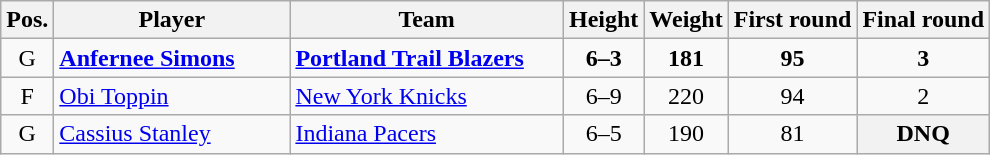<table class="wikitable">
<tr>
<th>Pos.</th>
<th style="width:150px;">Player</th>
<th width=175>Team</th>
<th>Height</th>
<th>Weight</th>
<th>First round</th>
<th>Final round</th>
</tr>
<tr>
<td style="text-align:center">G</td>
<td><strong><a href='#'>Anfernee Simons</a></strong></td>
<td><strong><a href='#'>Portland Trail Blazers</a></strong></td>
<td align=center><strong>6–3</strong></td>
<td align=center><strong>181</strong></td>
<td align=center><strong>95</strong> </td>
<td style="text-align:center;"><strong>3</strong></td>
</tr>
<tr>
<td style="text-align:center">F</td>
<td><a href='#'>Obi Toppin</a></td>
<td><a href='#'>New York Knicks</a></td>
<td align=center>6–9</td>
<td align=center>220</td>
<td align=center>94 </td>
<td style="text-align:center;">2</td>
</tr>
<tr>
<td style="text-align:center">G</td>
<td><a href='#'>Cassius Stanley</a></td>
<td><a href='#'>Indiana Pacers</a></td>
<td align=center>6–5</td>
<td align=center>190</td>
<td align=center>81 </td>
<th style="text-align:center;">DNQ</th>
</tr>
</table>
